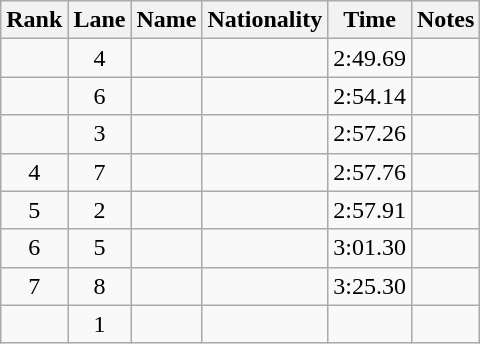<table class="wikitable sortable" style="text-align:center">
<tr>
<th>Rank</th>
<th>Lane</th>
<th>Name</th>
<th>Nationality</th>
<th>Time</th>
<th>Notes</th>
</tr>
<tr>
<td></td>
<td>4</td>
<td align=left></td>
<td align=left></td>
<td>2:49.69</td>
<td></td>
</tr>
<tr>
<td></td>
<td>6</td>
<td align=left></td>
<td align=left></td>
<td>2:54.14</td>
<td><strong></strong></td>
</tr>
<tr>
<td></td>
<td>3</td>
<td align=left></td>
<td align=left></td>
<td>2:57.26</td>
<td></td>
</tr>
<tr>
<td>4</td>
<td>7</td>
<td align=left></td>
<td align=left></td>
<td>2:57.76</td>
<td></td>
</tr>
<tr>
<td>5</td>
<td>2</td>
<td align=left></td>
<td align=left></td>
<td>2:57.91</td>
<td></td>
</tr>
<tr>
<td>6</td>
<td>5</td>
<td align=left></td>
<td align=left></td>
<td>3:01.30</td>
<td></td>
</tr>
<tr>
<td>7</td>
<td>8</td>
<td align=left></td>
<td align=left></td>
<td>3:25.30</td>
<td></td>
</tr>
<tr>
<td></td>
<td>1</td>
<td align=left></td>
<td align=left></td>
<td></td>
<td><strong></strong></td>
</tr>
</table>
